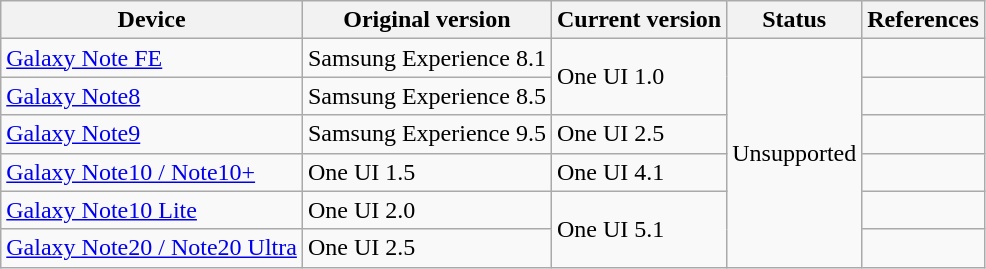<table class="wikitable">
<tr>
<th>Device</th>
<th>Original version</th>
<th>Current version</th>
<th>Status</th>
<th>References</th>
</tr>
<tr>
<td><a href='#'>Galaxy Note FE</a></td>
<td>Samsung Experience 8.1</td>
<td rowspan="2">One UI 1.0</td>
<td rowspan="6">Unsupported</td>
<td></td>
</tr>
<tr>
<td><a href='#'>Galaxy Note8</a></td>
<td>Samsung Experience 8.5</td>
<td></td>
</tr>
<tr>
<td><a href='#'>Galaxy Note9</a></td>
<td>Samsung Experience 9.5</td>
<td>One UI 2.5</td>
<td></td>
</tr>
<tr>
<td><a href='#'>Galaxy Note10 / Note10+</a></td>
<td>One UI 1.5</td>
<td>One UI 4.1</td>
<td></td>
</tr>
<tr>
<td><a href='#'>Galaxy Note10 Lite</a></td>
<td>One UI 2.0</td>
<td rowspan="2">One UI 5.1</td>
<td></td>
</tr>
<tr>
<td><a href='#'>Galaxy Note20 / Note20 Ultra</a></td>
<td>One UI 2.5</td>
<td></td>
</tr>
</table>
